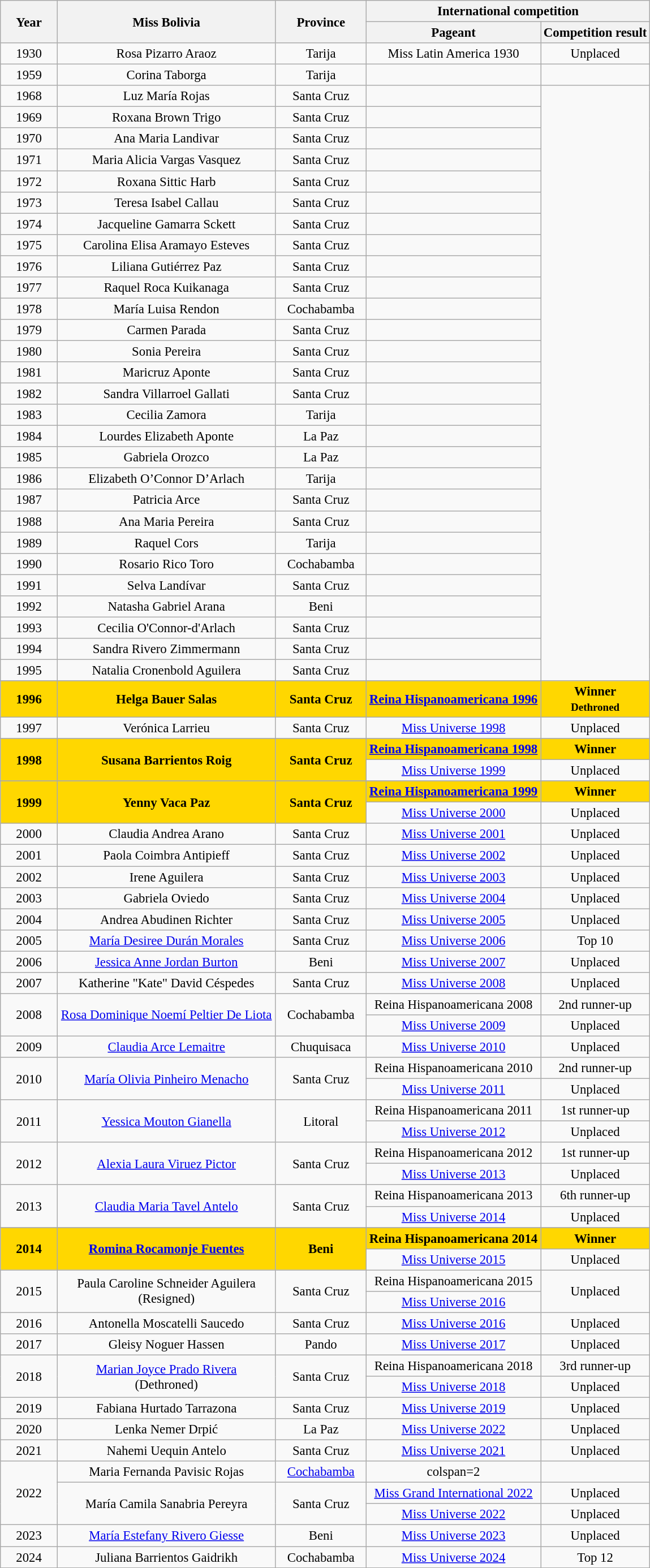<table class="wikitable" style="font-size:95%; text-align:center;">
<tr>
<th width="60" rowspan=2>Year</th>
<th width="250" rowspan=2>Miss Bolivia</th>
<th width="100" rowspan=2>Province</th>
<th colspan=3>International competition</th>
</tr>
<tr>
<th>Pageant</th>
<th>Competition result</th>
</tr>
<tr>
<td>1930</td>
<td>Rosa Pizarro Araoz</td>
<td>Tarija</td>
<td>Miss Latin America 1930</td>
<td>Unplaced</td>
</tr>
<tr>
<td>1959</td>
<td>Corina Taborga</td>
<td>Tarija</td>
<td></td>
<td></td>
</tr>
<tr>
<td>1968</td>
<td>Luz María Rojas</td>
<td>Santa Cruz</td>
<td></td>
</tr>
<tr>
<td>1969</td>
<td>Roxana Brown Trigo</td>
<td>Santa Cruz</td>
<td></td>
</tr>
<tr>
<td>1970</td>
<td>Ana Maria Landivar</td>
<td>Santa Cruz</td>
<td></td>
</tr>
<tr>
<td>1971</td>
<td>Maria Alicia Vargas Vasquez</td>
<td>Santa Cruz</td>
<td></td>
</tr>
<tr>
<td>1972</td>
<td>Roxana Sittic Harb</td>
<td>Santa Cruz</td>
<td></td>
</tr>
<tr>
<td>1973</td>
<td>Teresa Isabel Callau</td>
<td>Santa Cruz</td>
<td></td>
</tr>
<tr>
<td>1974</td>
<td>Jacqueline Gamarra Sckett</td>
<td>Santa Cruz</td>
<td></td>
</tr>
<tr>
<td>1975</td>
<td>Carolina Elisa Aramayo Esteves</td>
<td>Santa Cruz</td>
<td></td>
</tr>
<tr>
<td>1976</td>
<td>Liliana Gutiérrez Paz</td>
<td>Santa Cruz</td>
<td></td>
</tr>
<tr>
<td>1977</td>
<td>Raquel Roca Kuikanaga</td>
<td>Santa Cruz</td>
<td></td>
</tr>
<tr>
<td>1978</td>
<td>María Luisa Rendon</td>
<td>Cochabamba</td>
<td></td>
</tr>
<tr>
<td>1979</td>
<td>Carmen Parada</td>
<td>Santa Cruz</td>
<td></td>
</tr>
<tr>
<td>1980</td>
<td>Sonia Pereira</td>
<td>Santa Cruz</td>
<td></td>
</tr>
<tr>
<td>1981</td>
<td>Maricruz Aponte</td>
<td>Santa Cruz</td>
<td></td>
</tr>
<tr>
<td>1982</td>
<td>Sandra Villarroel Gallati</td>
<td>Santa Cruz</td>
<td></td>
</tr>
<tr>
<td>1983</td>
<td>Cecilia Zamora</td>
<td>Tarija</td>
<td></td>
</tr>
<tr>
<td>1984</td>
<td>Lourdes Elizabeth Aponte</td>
<td>La Paz</td>
<td></td>
</tr>
<tr>
<td>1985</td>
<td>Gabriela Orozco</td>
<td>La Paz</td>
<td></td>
</tr>
<tr>
<td>1986</td>
<td>Elizabeth O’Connor D’Arlach</td>
<td>Tarija</td>
<td></td>
</tr>
<tr>
<td>1987</td>
<td>Patricia Arce</td>
<td>Santa Cruz</td>
<td></td>
</tr>
<tr>
<td>1988</td>
<td>Ana Maria Pereira</td>
<td>Santa Cruz</td>
<td></td>
</tr>
<tr>
<td>1989</td>
<td>Raquel Cors</td>
<td>Tarija</td>
<td></td>
</tr>
<tr>
<td>1990</td>
<td>Rosario Rico Toro</td>
<td>Cochabamba</td>
<td></td>
</tr>
<tr>
<td>1991</td>
<td>Selva Landívar</td>
<td>Santa Cruz</td>
<td></td>
</tr>
<tr>
<td>1992</td>
<td>Natasha Gabriel Arana</td>
<td>Beni</td>
<td></td>
</tr>
<tr>
<td>1993</td>
<td>Cecilia O'Connor-d'Arlach</td>
<td>Santa Cruz</td>
<td></td>
</tr>
<tr>
<td>1994</td>
<td>Sandra Rivero Zimmermann</td>
<td>Santa Cruz</td>
<td></td>
</tr>
<tr>
<td>1995</td>
<td>Natalia Cronenbold Aguilera</td>
<td>Santa Cruz</td>
<td></td>
</tr>
<tr>
</tr>
<tr style="background-color:gold; font-weight: bold ">
<td>1996</td>
<td>Helga Bauer Salas</td>
<td>Santa Cruz</td>
<td><a href='#'>Reina Hispanoamericana 1996</a></td>
<td>Winner<br><small>Dethroned</small></td>
</tr>
<tr>
<td>1997</td>
<td>Verónica Larrieu</td>
<td>Santa Cruz</td>
<td><a href='#'>Miss Universe 1998</a></td>
<td>Unplaced</td>
</tr>
<tr>
</tr>
<tr style="background-color:gold; font-weight: bold ">
<td rowspan=2>1998</td>
<td rowspan=2>Susana Barrientos Roig</td>
<td rowspan=2>Santa Cruz</td>
<td><a href='#'>Reina Hispanoamericana 1998</a></td>
<td>Winner</td>
</tr>
<tr>
<td><a href='#'>Miss Universe 1999</a></td>
<td>Unplaced</td>
</tr>
<tr>
</tr>
<tr style="background-color:gold; font-weight: bold ">
<td rowspan=2>1999</td>
<td rowspan=2>Yenny Vaca Paz</td>
<td rowspan=2>Santa Cruz</td>
<td><a href='#'>Reina Hispanoamericana 1999</a></td>
<td>Winner</td>
</tr>
<tr>
<td><a href='#'>Miss Universe 2000</a></td>
<td>Unplaced</td>
</tr>
<tr>
<td>2000</td>
<td>Claudia Andrea Arano</td>
<td>Santa Cruz</td>
<td><a href='#'>Miss Universe 2001</a></td>
<td>Unplaced</td>
</tr>
<tr>
<td>2001</td>
<td>Paola Coimbra Antipieff</td>
<td>Santa Cruz</td>
<td><a href='#'>Miss Universe 2002</a></td>
<td>Unplaced</td>
</tr>
<tr>
<td>2002</td>
<td>Irene Aguilera</td>
<td>Santa Cruz</td>
<td><a href='#'>Miss Universe 2003</a></td>
<td>Unplaced</td>
</tr>
<tr>
<td>2003</td>
<td>Gabriela Oviedo</td>
<td>Santa Cruz</td>
<td><a href='#'>Miss Universe 2004</a></td>
<td>Unplaced</td>
</tr>
<tr>
<td>2004</td>
<td>Andrea Abudinen Richter</td>
<td>Santa Cruz</td>
<td><a href='#'>Miss Universe 2005</a></td>
<td>Unplaced</td>
</tr>
<tr>
<td>2005</td>
<td><a href='#'>María Desiree Durán Morales</a></td>
<td>Santa Cruz</td>
<td><a href='#'>Miss Universe 2006</a></td>
<td>Top 10</td>
</tr>
<tr>
<td>2006</td>
<td><a href='#'>Jessica Anne Jordan Burton</a></td>
<td>Beni</td>
<td><a href='#'>Miss Universe 2007</a></td>
<td>Unplaced</td>
</tr>
<tr>
<td>2007</td>
<td>Katherine "Kate" David Céspedes</td>
<td>Santa Cruz</td>
<td><a href='#'>Miss Universe 2008</a></td>
<td>Unplaced</td>
</tr>
<tr>
<td rowspan=2>2008</td>
<td rowspan=2><a href='#'>Rosa Dominique Noemí Peltier De Liota</a></td>
<td rowspan=2>Cochabamba</td>
<td>Reina Hispanoamericana 2008</td>
<td>2nd runner-up</td>
</tr>
<tr>
<td><a href='#'>Miss Universe 2009</a></td>
<td>Unplaced</td>
</tr>
<tr>
<td>2009</td>
<td><a href='#'>Claudia Arce Lemaitre</a></td>
<td>Chuquisaca</td>
<td><a href='#'>Miss Universe 2010</a></td>
<td>Unplaced</td>
</tr>
<tr>
<td rowspan=2>2010</td>
<td rowspan=2><a href='#'>María Olivia Pinheiro Menacho</a></td>
<td rowspan=2>Santa Cruz</td>
<td>Reina Hispanoamericana 2010</td>
<td>2nd runner-up</td>
</tr>
<tr>
<td><a href='#'>Miss Universe 2011</a></td>
<td>Unplaced</td>
</tr>
<tr>
<td rowspan=2>2011</td>
<td rowspan=2><a href='#'>Yessica Mouton Gianella</a></td>
<td rowspan=2>Litoral</td>
<td>Reina Hispanoamericana 2011</td>
<td>1st runner-up</td>
</tr>
<tr>
<td><a href='#'>Miss Universe 2012</a></td>
<td>Unplaced</td>
</tr>
<tr>
<td rowspan=2>2012</td>
<td rowspan=2><a href='#'>Alexia Laura Viruez Pictor</a></td>
<td rowspan=2>Santa Cruz</td>
<td>Reina Hispanoamericana 2012</td>
<td>1st runner-up</td>
</tr>
<tr>
<td><a href='#'>Miss Universe 2013</a></td>
<td>Unplaced</td>
</tr>
<tr>
<td rowspan=2>2013</td>
<td rowspan=2><a href='#'>Claudia Maria Tavel Antelo</a></td>
<td rowspan=2>Santa Cruz</td>
<td>Reina Hispanoamericana 2013</td>
<td>6th runner-up</td>
</tr>
<tr>
<td><a href='#'>Miss Universe 2014</a></td>
<td>Unplaced</td>
</tr>
<tr>
</tr>
<tr style="background-color:gold; font-weight: bold ">
<td rowspan=2>2014</td>
<td rowspan=2><a href='#'>Romina Rocamonje Fuentes</a></td>
<td rowspan=2>Beni</td>
<td>Reina Hispanoamericana 2014</td>
<td>Winner</td>
</tr>
<tr>
<td><a href='#'>Miss Universe 2015</a></td>
<td>Unplaced</td>
</tr>
<tr>
<td rowspan=2>2015</td>
<td rowspan=2>Paula Caroline Schneider Aguilera<br>(Resigned)</td>
<td rowspan=2>Santa Cruz</td>
<td>Reina Hispanoamericana 2015</td>
<td rowspan="2">Unplaced</td>
</tr>
<tr>
<td><a href='#'>Miss Universe 2016</a></td>
</tr>
<tr>
<td>2016</td>
<td>Antonella Moscatelli Saucedo</td>
<td>Santa Cruz</td>
<td><a href='#'>Miss Universe 2016</a></td>
<td>Unplaced</td>
</tr>
<tr>
<td>2017</td>
<td>Gleisy Noguer Hassen</td>
<td>Pando</td>
<td><a href='#'>Miss Universe 2017</a></td>
<td>Unplaced</td>
</tr>
<tr>
<td rowspan=2>2018</td>
<td rowspan=2><a href='#'>Marian Joyce Prado Rivera</a><br>(Dethroned)</td>
<td rowspan=2>Santa Cruz</td>
<td>Reina Hispanoamericana 2018</td>
<td>3rd runner-up</td>
</tr>
<tr>
<td><a href='#'>Miss Universe 2018</a></td>
<td>Unplaced</td>
</tr>
<tr>
<td>2019</td>
<td>Fabiana Hurtado Tarrazona</td>
<td>Santa Cruz</td>
<td><a href='#'>Miss Universe 2019</a></td>
<td>Unplaced</td>
</tr>
<tr>
<td>2020</td>
<td>Lenka Nemer Drpić</td>
<td>La Paz</td>
<td><a href='#'>Miss Universe 2022</a></td>
<td>Unplaced</td>
</tr>
<tr>
<td>2021</td>
<td>Nahemi Uequin Antelo</td>
<td>Santa Cruz</td>
<td><a href='#'>Miss Universe 2021</a></td>
<td>Unplaced</td>
</tr>
<tr>
<td rowspan="3">2022</td>
<td>Maria Fernanda Pavisic Rojas</td>
<td><a href='#'>Cochabamba</a></td>
<td>colspan=2 </td>
</tr>
<tr>
<td rowspan="2">María Camila Sanabria Pereyra</td>
<td rowspan="2">Santa Cruz</td>
<td><a href='#'>Miss Grand International 2022</a></td>
<td>Unplaced</td>
</tr>
<tr>
<td><a href='#'>Miss Universe 2022</a></td>
<td>Unplaced</td>
</tr>
<tr>
<td>2023</td>
<td><a href='#'>María Estefany Rivero Giesse</a></td>
<td>Beni</td>
<td><a href='#'>Miss Universe 2023</a></td>
<td>Unplaced</td>
</tr>
<tr>
<td>2024</td>
<td>Juliana Barrientos Gaidrikh</td>
<td>Cochabamba</td>
<td><a href='#'>Miss Universe 2024</a></td>
<td>Top 12</td>
</tr>
<tr>
</tr>
</table>
